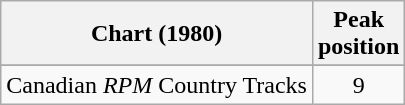<table class="wikitable sortable">
<tr>
<th align="left">Chart (1980)</th>
<th align="center">Peak<br>position</th>
</tr>
<tr>
</tr>
<tr>
<td align="left">Canadian <em>RPM</em> Country Tracks</td>
<td align="center">9</td>
</tr>
</table>
